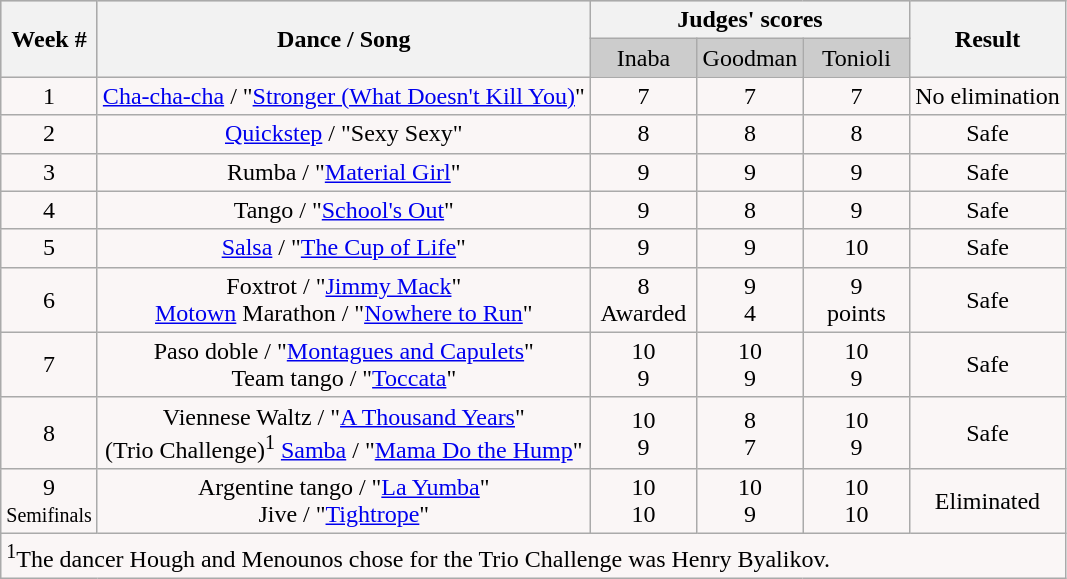<table class="wikitable collapsible collapsed">
<tr style="text-align: center; background:#ccc;">
<th rowspan="2">Week #</th>
<th rowspan="2">Dance / Song</th>
<th colspan="3">Judges' scores</th>
<th rowspan="2">Result</th>
</tr>
<tr style="text-align: center; background:#ccc;">
<td style="width:10%; ">Inaba</td>
<td style="width:10%; ">Goodman</td>
<td style="width:10%; ">Tonioli</td>
</tr>
<tr style="text-align:center; background:#faf6f6;">
<td>1</td>
<td><a href='#'>Cha-cha-cha</a> / "<a href='#'>Stronger (What Doesn't Kill You)</a>"</td>
<td>7</td>
<td>7</td>
<td>7</td>
<td>No elimination</td>
</tr>
<tr style="text-align: center; background:#faf6f6;">
<td>2</td>
<td><a href='#'>Quickstep</a> / "Sexy Sexy"</td>
<td>8</td>
<td>8</td>
<td>8</td>
<td>Safe</td>
</tr>
<tr style="text-align: center; background:#faf6f6;">
<td>3</td>
<td>Rumba / "<a href='#'>Material Girl</a>"</td>
<td>9</td>
<td>9</td>
<td>9</td>
<td>Safe</td>
</tr>
<tr style="text-align: center; background:#faf6f6;">
<td>4</td>
<td>Tango / "<a href='#'>School's Out</a>"</td>
<td>9</td>
<td>8</td>
<td>9</td>
<td>Safe</td>
</tr>
<tr style="text-align: center; background:#faf6f6;">
<td>5</td>
<td><a href='#'>Salsa</a> / "<a href='#'>The Cup of Life</a>"</td>
<td>9</td>
<td>9</td>
<td>10</td>
<td>Safe</td>
</tr>
<tr style="text-align: center; background:#faf6f6;">
<td>6</td>
<td>Foxtrot / "<a href='#'>Jimmy Mack</a>"<br><a href='#'>Motown</a> Marathon / "<a href='#'>Nowhere to Run</a>"</td>
<td>8<br>Awarded</td>
<td>9<br>4</td>
<td>9<br>points</td>
<td>Safe</td>
</tr>
<tr style="text-align: center; background:#faf6f6;">
<td>7</td>
<td>Paso doble / "<a href='#'>Montagues and Capulets</a>"<br>Team tango / "<a href='#'>Toccata</a>"</td>
<td>10<br>9</td>
<td>10<br>9</td>
<td>10<br>9</td>
<td>Safe</td>
</tr>
<tr style="text-align: center; background:#faf6f6;">
<td>8</td>
<td>Viennese Waltz / "<a href='#'>A Thousand Years</a>"<br>(Trio Challenge)<sup>1</sup> <a href='#'>Samba</a> / "<a href='#'>Mama Do the Hump</a>"</td>
<td>10<br>9</td>
<td>8<br>7</td>
<td>10<br>9</td>
<td>Safe</td>
</tr>
<tr style="text-align: center; background:#faf6f6;">
<td>9<br><small>Semifinals</small></td>
<td>Argentine tango / "<a href='#'>La Yumba</a>"<br>Jive / "<a href='#'>Tightrope</a>"</td>
<td>10<br>10</td>
<td>10<br>9</td>
<td>10<br>10</td>
<td>Eliminated</td>
</tr>
<tr>
<td colspan="6" style="background:#faf6f6; text-align:left;"><sup>1</sup>The dancer Hough and Menounos chose for the Trio Challenge was Henry Byalikov.</td>
</tr>
</table>
